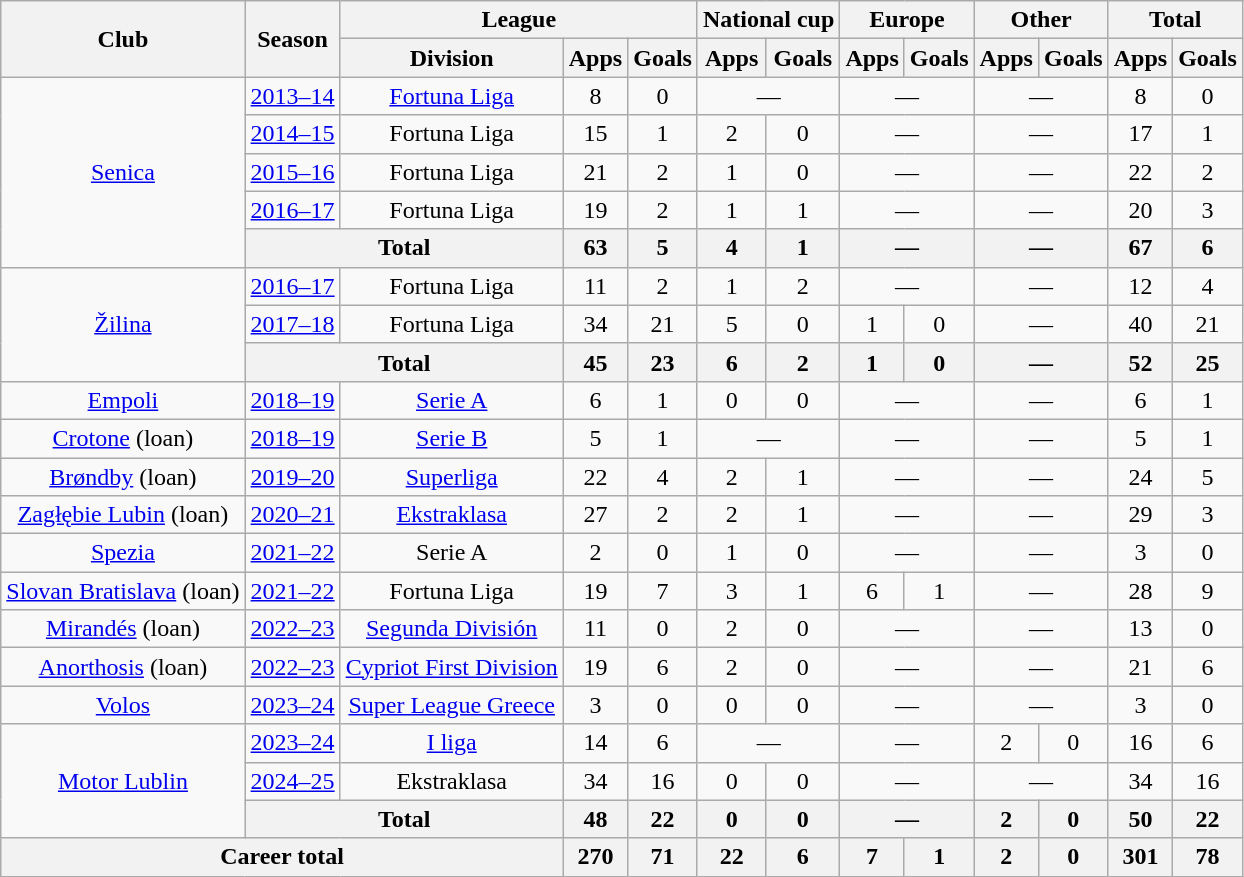<table class="wikitable" style="text-align:center">
<tr>
<th rowspan="2">Club</th>
<th rowspan="2">Season</th>
<th colspan="3">League</th>
<th colspan="2">National cup</th>
<th colspan="2">Europe</th>
<th colspan="2">Other</th>
<th colspan="2">Total</th>
</tr>
<tr>
<th>Division</th>
<th>Apps</th>
<th>Goals</th>
<th>Apps</th>
<th>Goals</th>
<th>Apps</th>
<th>Goals</th>
<th>Apps</th>
<th>Goals</th>
<th>Apps</th>
<th>Goals</th>
</tr>
<tr>
<td rowspan="5"><a href='#'>Senica</a></td>
<td><a href='#'>2013–14</a></td>
<td><a href='#'>Fortuna Liga</a></td>
<td>8</td>
<td>0</td>
<td colspan="2">—</td>
<td colspan="2">—</td>
<td colspan="2">—</td>
<td>8</td>
<td>0</td>
</tr>
<tr>
<td><a href='#'>2014–15</a></td>
<td>Fortuna Liga</td>
<td>15</td>
<td>1</td>
<td>2</td>
<td>0</td>
<td colspan="2">—</td>
<td colspan="2">—</td>
<td>17</td>
<td>1</td>
</tr>
<tr>
<td><a href='#'>2015–16</a></td>
<td>Fortuna Liga</td>
<td>21</td>
<td>2</td>
<td>1</td>
<td>0</td>
<td colspan="2">—</td>
<td colspan="2">—</td>
<td>22</td>
<td>2</td>
</tr>
<tr>
<td><a href='#'>2016–17</a></td>
<td>Fortuna Liga</td>
<td>19</td>
<td>2</td>
<td>1</td>
<td>1</td>
<td colspan="2">—</td>
<td colspan="2">—</td>
<td>20</td>
<td>3</td>
</tr>
<tr>
<th colspan="2">Total</th>
<th>63</th>
<th>5</th>
<th>4</th>
<th>1</th>
<th colspan="2">—</th>
<th colspan="2">—</th>
<th>67</th>
<th>6</th>
</tr>
<tr>
<td rowspan="3"><a href='#'>Žilina</a></td>
<td><a href='#'>2016–17</a></td>
<td>Fortuna Liga</td>
<td>11</td>
<td>2</td>
<td>1</td>
<td>2</td>
<td colspan="2">—</td>
<td colspan="2">—</td>
<td>12</td>
<td>4</td>
</tr>
<tr>
<td><a href='#'>2017–18</a></td>
<td>Fortuna Liga</td>
<td>34</td>
<td>21</td>
<td>5</td>
<td>0</td>
<td>1</td>
<td>0</td>
<td colspan="2">—</td>
<td>40</td>
<td>21</td>
</tr>
<tr>
<th colspan="2">Total</th>
<th>45</th>
<th>23</th>
<th>6</th>
<th>2</th>
<th>1</th>
<th>0</th>
<th colspan="2">—</th>
<th>52</th>
<th>25</th>
</tr>
<tr>
<td><a href='#'>Empoli</a></td>
<td><a href='#'>2018–19</a></td>
<td><a href='#'>Serie A</a></td>
<td>6</td>
<td>1</td>
<td>0</td>
<td>0</td>
<td colspan="2">—</td>
<td colspan="2">—</td>
<td>6</td>
<td>1</td>
</tr>
<tr>
<td><a href='#'>Crotone</a> (loan)</td>
<td><a href='#'>2018–19</a></td>
<td><a href='#'>Serie B</a></td>
<td>5</td>
<td>1</td>
<td colspan="2">—</td>
<td colspan="2">—</td>
<td colspan="2">—</td>
<td>5</td>
<td>1</td>
</tr>
<tr>
<td><a href='#'>Brøndby</a> (loan)</td>
<td><a href='#'>2019–20</a></td>
<td><a href='#'>Superliga</a></td>
<td>22</td>
<td>4</td>
<td>2</td>
<td>1</td>
<td colspan="2">—</td>
<td colspan="2">—</td>
<td>24</td>
<td>5</td>
</tr>
<tr>
<td><a href='#'>Zagłębie Lubin</a> (loan)</td>
<td><a href='#'>2020–21</a></td>
<td><a href='#'>Ekstraklasa</a></td>
<td>27</td>
<td>2</td>
<td>2</td>
<td>1</td>
<td colspan="2">—</td>
<td colspan="2">—</td>
<td>29</td>
<td>3</td>
</tr>
<tr>
<td><a href='#'>Spezia</a></td>
<td><a href='#'>2021–22</a></td>
<td>Serie A</td>
<td>2</td>
<td>0</td>
<td>1</td>
<td>0</td>
<td colspan="2">—</td>
<td colspan="2">—</td>
<td>3</td>
<td>0</td>
</tr>
<tr>
<td><a href='#'>Slovan Bratislava</a> (loan)</td>
<td><a href='#'>2021–22</a></td>
<td>Fortuna Liga</td>
<td>19</td>
<td>7</td>
<td>3</td>
<td>1</td>
<td>6</td>
<td>1</td>
<td colspan="2">—</td>
<td>28</td>
<td>9</td>
</tr>
<tr>
<td><a href='#'>Mirandés</a> (loan)</td>
<td><a href='#'>2022–23</a></td>
<td><a href='#'>Segunda División</a></td>
<td>11</td>
<td>0</td>
<td>2</td>
<td>0</td>
<td colspan="2">—</td>
<td colspan="2">—</td>
<td>13</td>
<td>0</td>
</tr>
<tr>
<td><a href='#'>Anorthosis</a> (loan)</td>
<td><a href='#'>2022–23</a></td>
<td><a href='#'>Cypriot First Division</a></td>
<td>19</td>
<td>6</td>
<td>2</td>
<td>0</td>
<td colspan="2">—</td>
<td colspan="2">—</td>
<td>21</td>
<td>6</td>
</tr>
<tr>
<td><a href='#'>Volos</a></td>
<td><a href='#'>2023–24</a></td>
<td><a href='#'>Super League Greece</a></td>
<td>3</td>
<td>0</td>
<td>0</td>
<td>0</td>
<td colspan="2">—</td>
<td colspan="2">—</td>
<td>3</td>
<td>0</td>
</tr>
<tr>
<td rowspan="3"><a href='#'>Motor Lublin</a></td>
<td><a href='#'>2023–24</a></td>
<td><a href='#'>I liga</a></td>
<td>14</td>
<td>6</td>
<td colspan="2">—</td>
<td colspan="2">—</td>
<td>2</td>
<td>0</td>
<td>16</td>
<td>6</td>
</tr>
<tr>
<td><a href='#'>2024–25</a></td>
<td>Ekstraklasa</td>
<td>34</td>
<td>16</td>
<td>0</td>
<td>0</td>
<td colspan="2">—</td>
<td colspan="2">—</td>
<td>34</td>
<td>16</td>
</tr>
<tr>
<th colspan="2">Total</th>
<th>48</th>
<th>22</th>
<th>0</th>
<th>0</th>
<th colspan="2">—</th>
<th>2</th>
<th>0</th>
<th>50</th>
<th>22</th>
</tr>
<tr>
<th colspan="3">Career total</th>
<th>270</th>
<th>71</th>
<th>22</th>
<th>6</th>
<th>7</th>
<th>1</th>
<th>2</th>
<th>0</th>
<th>301</th>
<th>78</th>
</tr>
</table>
